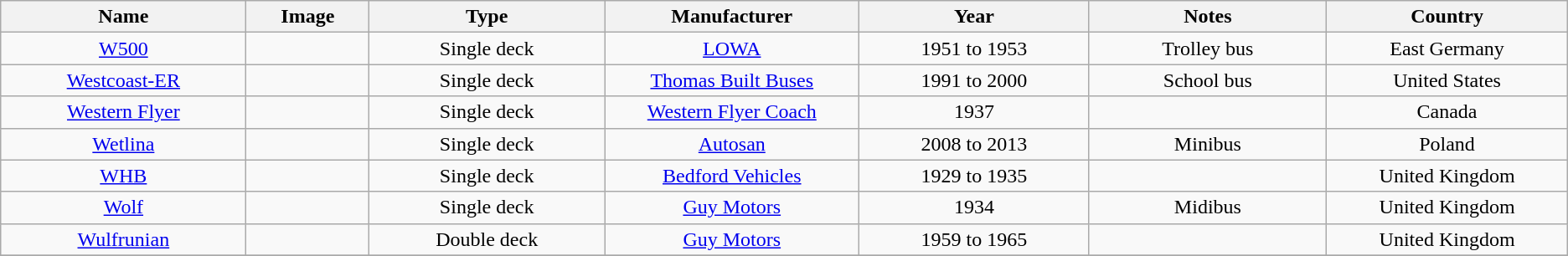<table class="wikitable sortable sticky-header mw-datatable" style=text-align:center;>
<tr>
<th style="width:15em;">Name</th>
<th style="width:7em;">Image</th>
<th style="width:15em;">Type</th>
<th style="width:15em;">Manufacturer</th>
<th style="width:15em;">Year</th>
<th class="unsortable", style="width:15em;">Notes</th>
<th style="width:15em;">Country</th>
</tr>
<tr>
<td><a href='#'>W500</a></td>
<td></td>
<td>Single deck</td>
<td><a href='#'>LOWA</a></td>
<td>1951 to 1953</td>
<td>Trolley bus</td>
<td>East Germany</td>
</tr>
<tr>
<td><a href='#'>Westcoast-ER</a></td>
<td></td>
<td>Single deck</td>
<td><a href='#'>Thomas Built Buses</a></td>
<td>1991 to 2000</td>
<td>School bus</td>
<td>United States</td>
</tr>
<tr>
<td><a href='#'>Western Flyer</a></td>
<td></td>
<td>Single deck</td>
<td><a href='#'>Western Flyer Coach</a></td>
<td>1937</td>
<td></td>
<td>Canada</td>
</tr>
<tr>
<td><a href='#'>Wetlina</a></td>
<td></td>
<td>Single deck</td>
<td><a href='#'>Autosan</a></td>
<td>2008 to 2013</td>
<td>Minibus</td>
<td>Poland</td>
</tr>
<tr>
<td><a href='#'>WHB</a></td>
<td></td>
<td>Single deck</td>
<td><a href='#'>Bedford Vehicles</a></td>
<td>1929 to 1935</td>
<td></td>
<td>United Kingdom</td>
</tr>
<tr>
<td><a href='#'>Wolf</a></td>
<td></td>
<td>Single deck</td>
<td><a href='#'>Guy Motors</a></td>
<td>1934</td>
<td>Midibus</td>
<td>United Kingdom</td>
</tr>
<tr>
<td><a href='#'>Wulfrunian</a></td>
<td></td>
<td>Double deck</td>
<td><a href='#'>Guy Motors</a></td>
<td>1959 to 1965</td>
<td></td>
<td>United Kingdom</td>
</tr>
<tr>
</tr>
</table>
